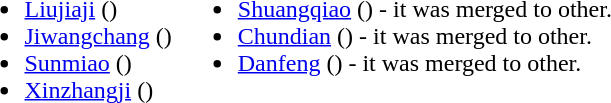<table>
<tr>
<td valign="top"><br><ul><li><a href='#'>Liujiaji</a> ()</li><li><a href='#'>Jiwangchang</a> ()</li><li><a href='#'>Sunmiao</a> ()</li><li><a href='#'>Xinzhangji</a> ()</li></ul></td>
<td valign="top"><br><ul><li><a href='#'>Shuangqiao</a> () - it was merged to other.</li><li><a href='#'>Chundian</a> () - it was merged to other.</li><li><a href='#'>Danfeng</a> () - it was merged to other.</li></ul></td>
</tr>
</table>
